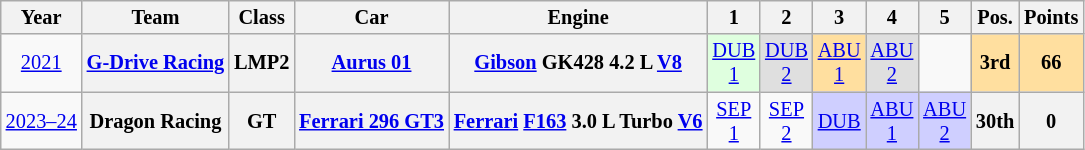<table class="wikitable" style="text-align:center; font-size:85%">
<tr>
<th>Year</th>
<th>Team</th>
<th>Class</th>
<th>Car</th>
<th>Engine</th>
<th>1</th>
<th>2</th>
<th>3</th>
<th>4</th>
<th>5</th>
<th>Pos.</th>
<th>Points</th>
</tr>
<tr>
<td><a href='#'>2021</a></td>
<th nowrap><a href='#'>G-Drive Racing</a></th>
<th>LMP2</th>
<th nowrap><a href='#'>Aurus 01</a></th>
<th nowrap><a href='#'>Gibson</a> GK428 4.2 L <a href='#'>V8</a></th>
<td style="background:#DFFFDF;"><a href='#'>DUB<br>1</a><br></td>
<td style="background:#DFDFDF;"><a href='#'>DUB<br>2</a><br></td>
<td style="background:#FFDF9F;"><a href='#'>ABU<br>1</a><br></td>
<td style="background:#DFDFDF;"><a href='#'>ABU<br>2</a><br></td>
<td></td>
<th style="background:#FFDF9F;">3rd</th>
<th style="background:#FFDF9F;">66</th>
</tr>
<tr>
<td><a href='#'>2023–24</a></td>
<th>Dragon Racing</th>
<th>GT</th>
<th><a href='#'>Ferrari 296 GT3</a></th>
<th><a href='#'>Ferrari</a> <a href='#'>F163</a> 3.0 L Turbo <a href='#'>V6</a></th>
<td style="background:#;"><a href='#'>SEP<br>1</a></td>
<td style="background:#;"><a href='#'>SEP<br>2</a></td>
<td style="background:#CFCFFF;"><a href='#'>DUB</a><br></td>
<td style="background:#CFCFFF;"><a href='#'>ABU<br>1</a><br></td>
<td style="background:#CFCFFF;"><a href='#'>ABU<br>2</a><br></td>
<th>30th</th>
<th>0</th>
</tr>
</table>
